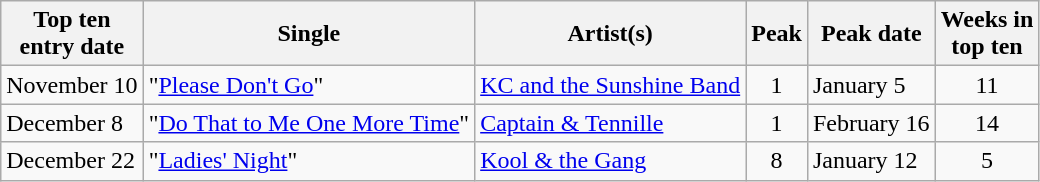<table class="wikitable sortable">
<tr>
<th>Top ten<br>entry date</th>
<th>Single</th>
<th>Artist(s)</th>
<th>Peak</th>
<th>Peak date</th>
<th>Weeks in<br>top ten</th>
</tr>
<tr>
<td>November 10</td>
<td>"<a href='#'>Please Don't Go</a>"</td>
<td><a href='#'>KC and the Sunshine Band</a></td>
<td align=center>1</td>
<td>January 5</td>
<td align=center>11</td>
</tr>
<tr>
<td>December 8</td>
<td>"<a href='#'>Do That to Me One More Time</a>"</td>
<td><a href='#'>Captain & Tennille</a></td>
<td align=center>1</td>
<td>February 16</td>
<td align=center>14</td>
</tr>
<tr>
<td>December 22</td>
<td>"<a href='#'>Ladies' Night</a>"</td>
<td><a href='#'>Kool & the Gang</a></td>
<td align=center>8</td>
<td>January 12</td>
<td align=center>5</td>
</tr>
</table>
